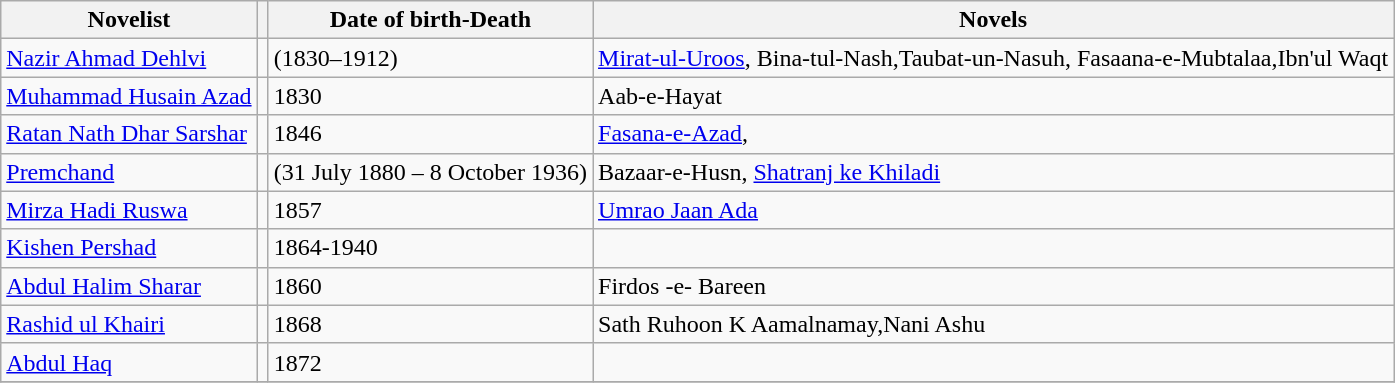<table class="wikitable">
<tr Raheem Gul...From Shakardara KP....Novel..Dastan chor Aye, Aag ka darya, Jannat ki talash etc.>
<th>Novelist</th>
<th></th>
<th>Date of birth-Death</th>
<th>Novels</th>
</tr>
<tr>
<td><a href='#'>Nazir Ahmad Dehlvi</a></td>
<td></td>
<td>(1830–1912)</td>
<td><a href='#'>Mirat-ul-Uroos</a>, Bina-tul-Nash,Taubat-un-Nasuh, Fasaana-e-Mubtalaa,Ibn'ul Waqt</td>
</tr>
<tr>
<td><a href='#'>Muhammad Husain Azad</a></td>
<td></td>
<td>1830</td>
<td>Aab-e-Hayat</td>
</tr>
<tr>
<td><a href='#'>Ratan Nath Dhar Sarshar</a></td>
<td></td>
<td>1846</td>
<td><a href='#'>Fasana-e-Azad</a>,</td>
</tr>
<tr>
<td><a href='#'>Premchand</a></td>
<td></td>
<td>(31 July 1880 – 8 October 1936)</td>
<td>Bazaar-e-Husn, <a href='#'>Shatranj ke Khiladi</a></td>
</tr>
<tr>
<td><a href='#'>Mirza Hadi Ruswa</a></td>
<td></td>
<td>1857</td>
<td><a href='#'>Umrao Jaan Ada</a></td>
</tr>
<tr>
<td><a href='#'>Kishen Pershad</a></td>
<td></td>
<td>1864-1940</td>
<td></td>
</tr>
<tr>
<td><a href='#'>Abdul Halim Sharar</a></td>
<td></td>
<td>1860</td>
<td>Firdos -e- Bareen</td>
</tr>
<tr>
<td><a href='#'>Rashid ul Khairi</a></td>
<td></td>
<td>1868</td>
<td>Sath Ruhoon K Aamalnamay,Nani Ashu</td>
</tr>
<tr>
<td><a href='#'>Abdul Haq</a></td>
<td></td>
<td>1872</td>
<td></td>
</tr>
<tr>
</tr>
</table>
